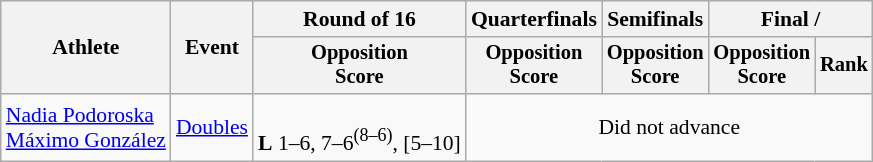<table class=wikitable style=font-size:90%>
<tr>
<th rowspan=2>Athlete</th>
<th rowspan=2>Event</th>
<th>Round of 16</th>
<th>Quarterfinals</th>
<th>Semifinals</th>
<th colspan=2>Final / </th>
</tr>
<tr style=font-size:95%>
<th>Opposition<br>Score</th>
<th>Opposition<br>Score</th>
<th>Opposition<br>Score</th>
<th>Opposition<br>Score</th>
<th>Rank</th>
</tr>
<tr align=center>
<td align=left><a href='#'>Nadia Podoroska</a><br><a href='#'>Máximo González</a></td>
<td align=left><a href='#'>Doubles</a></td>
<td><br><strong>L</strong> 1–6, 7–6<sup>(8–6)</sup>, [5–10]</td>
<td colspan=4>Did not advance</td>
</tr>
</table>
